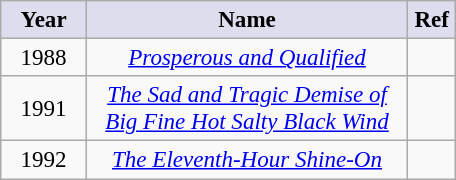<table class="wikitable" style="font-size:96%; text-align:center; margin: 6px;">
<tr>
<th style="background:#dde; width:50px;">Year</th>
<th style="background:#dde; width:207px;">Name</th>
<th style="background:#dde; width:25px;">Ref</th>
</tr>
<tr>
<td>1988</td>
<td><em><a href='#'>Prosperous and Qualified</a></em></td>
<td></td>
</tr>
<tr>
<td>1991</td>
<td><em><a href='#'>The Sad and Tragic Demise of Big Fine Hot Salty Black Wind</a></em></td>
<td></td>
</tr>
<tr>
<td>1992</td>
<td><em><a href='#'>The Eleventh-Hour Shine-On</a></em></td>
<td></td>
</tr>
</table>
